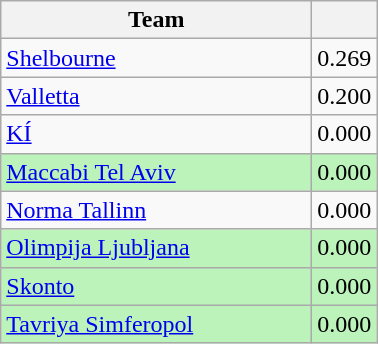<table class="wikitable">
<tr>
<th width=200>Team</th>
<th></th>
</tr>
<tr>
<td> <a href='#'>Shelbourne</a></td>
<td align=right>0.269</td>
</tr>
<tr>
<td> <a href='#'>Valletta</a></td>
<td align=right>0.200</td>
</tr>
<tr>
<td> <a href='#'>KÍ</a></td>
<td align=right>0.000</td>
</tr>
<tr bgcolor=#BBF3BB>
<td> <a href='#'>Maccabi Tel Aviv</a></td>
<td align=right>0.000</td>
</tr>
<tr>
<td> <a href='#'>Norma Tallinn</a></td>
<td align=right>0.000</td>
</tr>
<tr bgcolor=#BBF3BB>
<td> <a href='#'>Olimpija Ljubljana</a></td>
<td align=right>0.000</td>
</tr>
<tr bgcolor=#BBF3BB>
<td> <a href='#'>Skonto</a></td>
<td align=right>0.000</td>
</tr>
<tr bgcolor=#BBF3BB>
<td> <a href='#'>Tavriya Simferopol</a></td>
<td align=right>0.000</td>
</tr>
</table>
